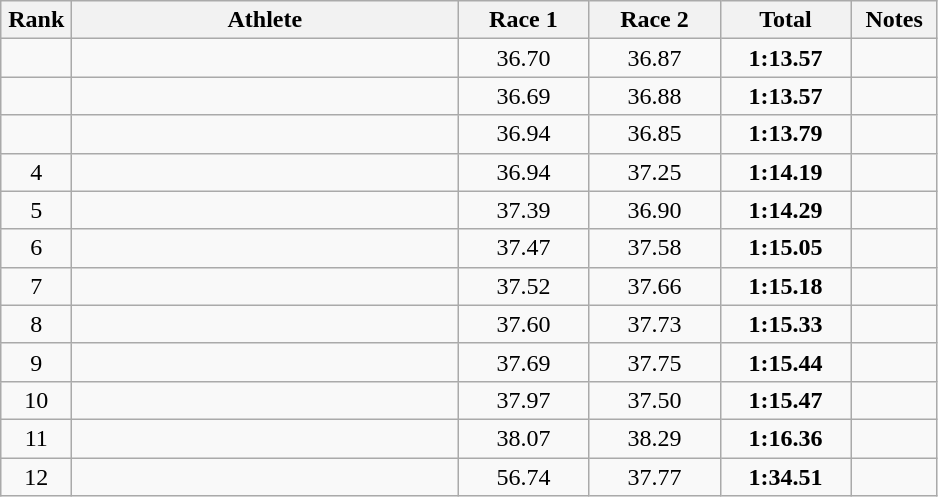<table class=wikitable style="text-align:center">
<tr>
<th width=40>Rank</th>
<th width=250>Athlete</th>
<th width=80>Race 1</th>
<th width=80>Race 2</th>
<th width=80>Total</th>
<th width=50>Notes</th>
</tr>
<tr>
<td></td>
<td align=left></td>
<td>36.70</td>
<td>36.87</td>
<td><strong>1:13.57</strong></td>
<td></td>
</tr>
<tr>
<td></td>
<td align=left></td>
<td>36.69 </td>
<td>36.88</td>
<td><strong>1:13.57</strong></td>
<td></td>
</tr>
<tr>
<td></td>
<td align=left></td>
<td>36.94</td>
<td>36.85</td>
<td><strong>1:13.79</strong></td>
<td></td>
</tr>
<tr>
<td>4</td>
<td align=left></td>
<td>36.94</td>
<td>37.25</td>
<td><strong>1:14.19</strong></td>
<td></td>
</tr>
<tr>
<td>5</td>
<td align=left></td>
<td>37.39</td>
<td>36.90</td>
<td><strong>1:14.29</strong></td>
<td></td>
</tr>
<tr>
<td>6</td>
<td align=left></td>
<td>37.47</td>
<td>37.58</td>
<td><strong>1:15.05</strong></td>
<td></td>
</tr>
<tr>
<td>7</td>
<td align=left></td>
<td>37.52</td>
<td>37.66</td>
<td><strong>1:15.18</strong></td>
<td></td>
</tr>
<tr>
<td>8</td>
<td align=left></td>
<td>37.60</td>
<td>37.73</td>
<td><strong>1:15.33</strong></td>
<td></td>
</tr>
<tr>
<td>9</td>
<td align=left></td>
<td>37.69</td>
<td>37.75</td>
<td><strong>1:15.44</strong></td>
<td></td>
</tr>
<tr>
<td>10</td>
<td align=left></td>
<td>37.97</td>
<td>37.50</td>
<td><strong>1:15.47</strong></td>
<td></td>
</tr>
<tr>
<td>11</td>
<td align=left></td>
<td>38.07</td>
<td>38.29</td>
<td><strong>1:16.36</strong></td>
<td></td>
</tr>
<tr>
<td>12</td>
<td align=left></td>
<td>56.74</td>
<td>37.77</td>
<td><strong>1:34.51</strong></td>
<td></td>
</tr>
</table>
